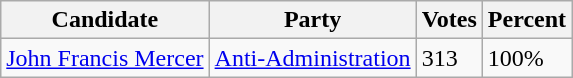<table class=wikitable>
<tr>
<th>Candidate</th>
<th>Party</th>
<th>Votes</th>
<th>Percent</th>
</tr>
<tr>
<td><a href='#'>John Francis Mercer</a></td>
<td><a href='#'>Anti-Administration</a></td>
<td>313</td>
<td>100%</td>
</tr>
</table>
